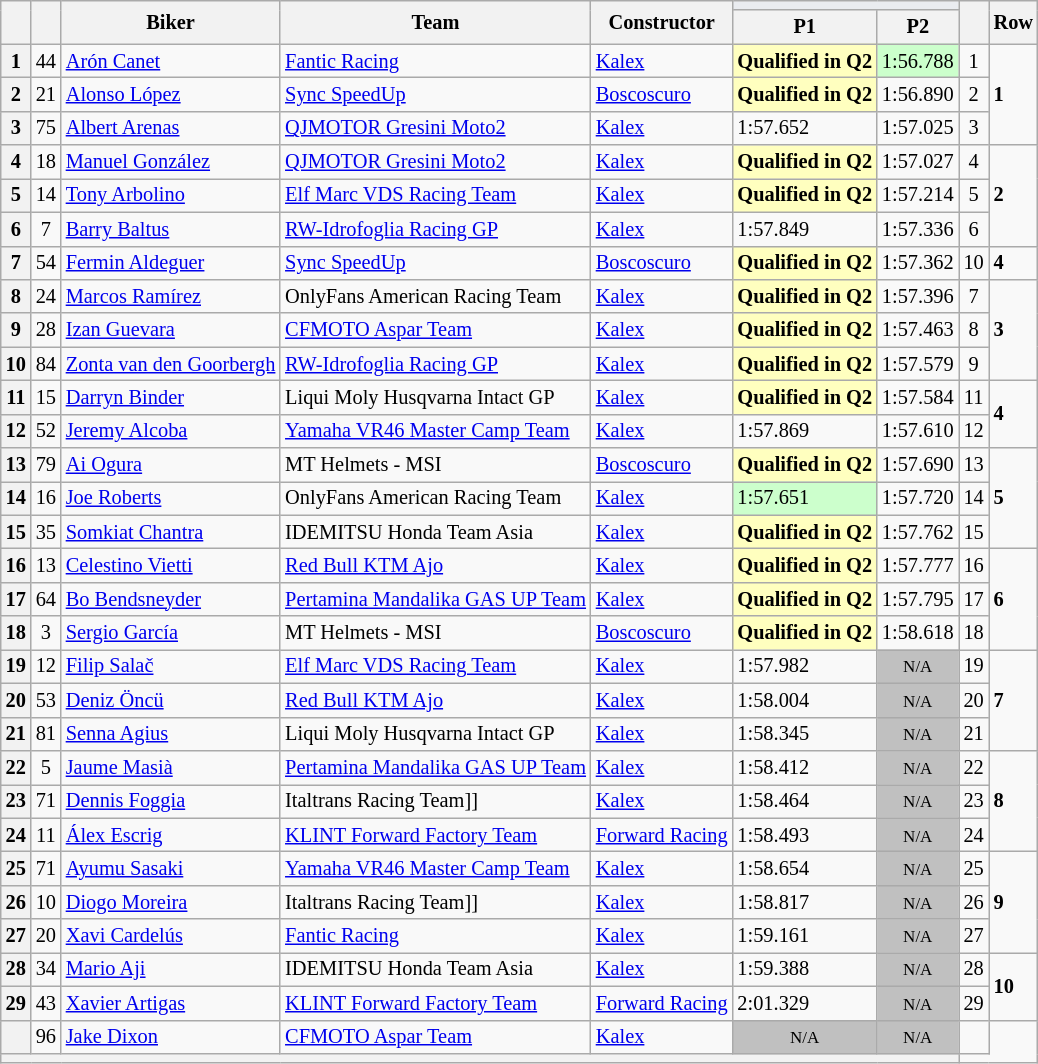<table class="wikitable sortable" style="font-size: 85%;">
<tr>
<th rowspan="2"></th>
<th rowspan="2"></th>
<th rowspan="2">Biker</th>
<th rowspan="2">Team</th>
<th rowspan="2">Constructor</th>
<th colspan="2" style="background:#eaecf0; text-align:center;"></th>
<th rowspan="2"></th>
<th rowspan="2">Row</th>
</tr>
<tr>
<th scope="col">P1</th>
<th scope="col">P2</th>
</tr>
<tr>
<th scope="row">1</th>
<td align="center">44</td>
<td> <a href='#'>Arón Canet</a></td>
<td><a href='#'>Fantic Racing</a></td>
<td><a href='#'>Kalex</a></td>
<td style="background:#ffffbf;"><strong>Qualified in Q2</strong></td>
<td style="background:#ccffcc;">1:56.788</td>
<td align="center">1</td>
<td rowspan="3"><strong>1</strong></td>
</tr>
<tr>
<th scope="row">2</th>
<td align="center">21</td>
<td> <a href='#'>Alonso López</a></td>
<td><a href='#'>Sync SpeedUp</a></td>
<td><a href='#'>Boscoscuro</a></td>
<td style="background:#ffffbf;"><strong>Qualified in Q2</strong></td>
<td>1:56.890</td>
<td align="center">2</td>
</tr>
<tr>
<th scope="row">3</th>
<td align="center">75</td>
<td> <a href='#'>Albert Arenas</a></td>
<td><a href='#'>QJMOTOR Gresini Moto2</a></td>
<td><a href='#'>Kalex</a></td>
<td>1:57.652</td>
<td>1:57.025</td>
<td align="center">3</td>
</tr>
<tr>
<th scope="row">4</th>
<td align="center">18</td>
<td>  <a href='#'>Manuel González</a></td>
<td><a href='#'>QJMOTOR Gresini Moto2</a></td>
<td><a href='#'>Kalex</a></td>
<td style="background:#ffffbf;"><strong>Qualified in Q2</strong></td>
<td>1:57.027</td>
<td align="center">4</td>
<td rowspan="3"><strong>2</strong></td>
</tr>
<tr>
<th scope="row">5</th>
<td align="center">14</td>
<td> <a href='#'>Tony Arbolino</a></td>
<td><a href='#'>Elf Marc VDS Racing Team</a></td>
<td><a href='#'>Kalex</a></td>
<td style="background:#ffffbf;"><strong>Qualified in Q2</strong></td>
<td>1:57.214</td>
<td align="center">5</td>
</tr>
<tr>
<th scope="row">6</th>
<td align="center">7</td>
<td> <a href='#'>Barry Baltus</a></td>
<td><a href='#'>RW-Idrofoglia Racing GP</a></td>
<td><a href='#'>Kalex</a></td>
<td>1:57.849</td>
<td>1:57.336</td>
<td align="center">6</td>
</tr>
<tr>
<th scope="row">7</th>
<td align="center">54</td>
<td><a href='#'>Fermin Aldeguer</a></td>
<td><a href='#'>Sync SpeedUp</a></td>
<td><a href='#'>Boscoscuro</a></td>
<td style="background:#ffffbf;"><strong>Qualified in Q2</strong></td>
<td>1:57.362</td>
<td align="center">10</td>
<td rowspan="1"><strong>4</strong></td>
</tr>
<tr>
<th scope="row">8</th>
<td align="center">24</td>
<td> <a href='#'>Marcos Ramírez</a></td>
<td>OnlyFans American Racing Team</td>
<td><a href='#'>Kalex</a></td>
<td style="background:#ffffbf;"><strong>Qualified in Q2</strong></td>
<td>1:57.396</td>
<td align="center">7</td>
<td rowspan="3"><strong>3</strong></td>
</tr>
<tr>
<th scope="row">9</th>
<td align="center">28</td>
<td>  <a href='#'>Izan Guevara</a></td>
<td><a href='#'>CFMOTO Aspar Team</a></td>
<td><a href='#'>Kalex</a></td>
<td style="background:#ffffbf;"><strong>Qualified in Q2</strong></td>
<td>1:57.463</td>
<td align="center">8</td>
</tr>
<tr>
<th scope="row">10</th>
<td align="center">84</td>
<td> <a href='#'>Zonta van den Goorbergh</a></td>
<td><a href='#'>RW-Idrofoglia Racing GP</a></td>
<td><a href='#'>Kalex</a></td>
<td style="background:#ffffbf;"><strong>Qualified in Q2</strong></td>
<td>1:57.579</td>
<td align="center">9</td>
</tr>
<tr>
<th scope="row">11</th>
<td align="center">15</td>
<td> <a href='#'>Darryn Binder</a></td>
<td>Liqui Moly Husqvarna Intact GP</td>
<td><a href='#'>Kalex</a></td>
<td style="background:#ffffbf;"><strong>Qualified in Q2</strong></td>
<td>1:57.584</td>
<td align="center">11</td>
<td rowspan="2"><strong>4</strong></td>
</tr>
<tr>
<th scope="row">12</th>
<td align="center">52</td>
<td> <a href='#'>Jeremy Alcoba</a></td>
<td><a href='#'>Yamaha VR46 Master Camp Team</a></td>
<td><a href='#'>Kalex</a></td>
<td>1:57.869</td>
<td>1:57.610</td>
<td align="center">12</td>
</tr>
<tr>
<th scope="row">13</th>
<td align="center">79</td>
<td> <a href='#'>Ai Ogura</a></td>
<td>MT Helmets - MSI</td>
<td><a href='#'>Boscoscuro</a></td>
<td style="background:#ffffbf;"><strong>Qualified in Q2</strong></td>
<td>1:57.690</td>
<td align="center">13</td>
<td rowspan="3"><strong>5</strong></td>
</tr>
<tr>
<th scope="row">14</th>
<td align="center">16</td>
<td> <a href='#'>Joe Roberts</a></td>
<td>OnlyFans American Racing Team</td>
<td><a href='#'>Kalex</a></td>
<td style="background:#ccffcc;">1:57.651</td>
<td>1:57.720</td>
<td align="center">14</td>
</tr>
<tr>
<th scope="row">15</th>
<td align="center">35</td>
<td> <a href='#'>Somkiat Chantra</a></td>
<td>IDEMITSU Honda Team Asia</td>
<td><a href='#'>Kalex</a></td>
<td style="background:#ffffbf;"><strong>Qualified in Q2</strong></td>
<td>1:57.762</td>
<td align="center">15</td>
</tr>
<tr>
<th scope="row">16</th>
<td align="center">13</td>
<td>  <a href='#'>Celestino Vietti</a></td>
<td><a href='#'>Red Bull KTM Ajo</a></td>
<td><a href='#'>Kalex</a></td>
<td style="background:#ffffbf;"><strong>Qualified in Q2</strong></td>
<td>1:57.777</td>
<td align="center">16</td>
<td rowspan="3"><strong>6</strong></td>
</tr>
<tr>
<th scope="row">17</th>
<td align="center">64</td>
<td>  <a href='#'>Bo Bendsneyder</a></td>
<td><a href='#'>Pertamina Mandalika GAS UP Team</a></td>
<td><a href='#'>Kalex</a></td>
<td style="background:#ffffbf;"><strong>Qualified in Q2</strong></td>
<td>1:57.795</td>
<td align="center">17</td>
</tr>
<tr>
<th scope="row">18</th>
<td align="center">3</td>
<td>  <a href='#'>Sergio García</a></td>
<td>MT Helmets - MSI</td>
<td><a href='#'>Boscoscuro</a></td>
<td style="background:#ffffbf;"><strong>Qualified in Q2</strong></td>
<td>1:58.618</td>
<td align="center">18</td>
</tr>
<tr>
<th scope="row">19</th>
<td align="center">12</td>
<td> <a href='#'>Filip Salač</a></td>
<td><a href='#'>Elf Marc VDS Racing Team</a></td>
<td><a href='#'>Kalex</a></td>
<td>1:57.982</td>
<td style="background: silver" align="center" data-sort-value="22"><small>N/A</small></td>
<td align="center">19</td>
<td rowspan="3"><strong>7</strong></td>
</tr>
<tr>
<th scope="row">20</th>
<td align="center">53</td>
<td> <a href='#'>Deniz Öncü</a></td>
<td><a href='#'>Red Bull KTM Ajo</a></td>
<td><a href='#'>Kalex</a></td>
<td>1:58.004</td>
<td style="background: silver" align="center" data-sort-value="22"><small>N/A</small></td>
<td align="center">20</td>
</tr>
<tr>
<th scope="row">21</th>
<td align="center">81</td>
<td> <a href='#'>Senna Agius</a></td>
<td>Liqui Moly Husqvarna Intact GP</td>
<td><a href='#'>Kalex</a></td>
<td>1:58.345</td>
<td style="background: silver" align="center" data-sort-value="22"><small>N/A</small></td>
<td align="center">21</td>
</tr>
<tr>
<th scope="row">22</th>
<td align="center">5</td>
<td> <a href='#'>Jaume Masià</a></td>
<td><a href='#'>Pertamina Mandalika GAS UP Team</a></td>
<td><a href='#'>Kalex</a></td>
<td>1:58.412</td>
<td style="background: silver" align="center" data-sort-value="22"><small>N/A</small></td>
<td align="center">22</td>
<td rowspan="3"><strong>8</strong></td>
</tr>
<tr>
<th scope="row">23</th>
<td align="center">71</td>
<td> <a href='#'>Dennis Foggia</a></td>
<td>Italtrans Racing Team]]</td>
<td><a href='#'>Kalex</a></td>
<td>1:58.464</td>
<td style="background: silver" align="center" data-sort-value="22"><small>N/A</small></td>
<td align="center">23</td>
</tr>
<tr>
<th scope="row">24</th>
<td align="center">11</td>
<td> <a href='#'>Álex Escrig</a></td>
<td><a href='#'>KLINT Forward Factory Team</a></td>
<td><a href='#'>Forward Racing</a></td>
<td>1:58.493</td>
<td style="background: silver" align="center" data-sort-value="22"><small>N/A</small></td>
<td align="center">24</td>
</tr>
<tr>
<th scope="row">25</th>
<td align="center">71</td>
<td> <a href='#'>Ayumu Sasaki</a></td>
<td><a href='#'>Yamaha VR46 Master Camp Team</a></td>
<td><a href='#'>Kalex</a></td>
<td>1:58.654</td>
<td style="background: silver" align="center" data-sort-value="22"><small>N/A</small></td>
<td align="center">25</td>
<td rowspan="3"><strong>9</strong></td>
</tr>
<tr>
<th scope="row">26</th>
<td align="center">10</td>
<td> <a href='#'>Diogo Moreira</a></td>
<td>Italtrans Racing Team]]</td>
<td><a href='#'>Kalex</a></td>
<td>1:58.817</td>
<td style="background: silver" align="center" data-sort-value="22"><small>N/A</small></td>
<td align="center">26</td>
</tr>
<tr>
<th scope="row">27</th>
<td align="center">20</td>
<td> <a href='#'>Xavi Cardelús</a></td>
<td><a href='#'>Fantic Racing</a></td>
<td><a href='#'>Kalex</a></td>
<td>1:59.161</td>
<td style="background: silver" align="center" data-sort-value="22"><small>N/A</small></td>
<td align="center">27</td>
</tr>
<tr>
<th scope="row">28</th>
<td align="center">34</td>
<td> <a href='#'>Mario Aji</a></td>
<td>IDEMITSU Honda Team Asia</td>
<td><a href='#'>Kalex</a></td>
<td>1:59.388</td>
<td style="background: silver" align="center" data-sort-value="22"><small>N/A</small></td>
<td align="center">28</td>
<td rowspan="2"><strong>10</strong></td>
</tr>
<tr>
<th scope="row">29</th>
<td align="center">43</td>
<td> <a href='#'>Xavier Artigas</a></td>
<td><a href='#'>KLINT Forward Factory Team</a></td>
<td><a href='#'>Forward Racing</a></td>
<td>2:01.329</td>
<td style="background: silver" align="center" data-sort-value="22"><small>N/A</small></td>
<td align="center">29</td>
</tr>
<tr>
<th scope="row"></th>
<td align="center">96</td>
<td> <a href='#'>Jake Dixon</a></td>
<td><a href='#'>CFMOTO Aspar Team</a></td>
<td><a href='#'>Kalex</a></td>
<td style="background: silver" align="center" data-sort-value="22"><small>N/A</small></td>
<td style="background: silver" align="center" data-sort-value="22"><small>N/A</small></td>
<td align="center"></td>
</tr>
<tr>
<th colspan="7"></th>
</tr>
</table>
